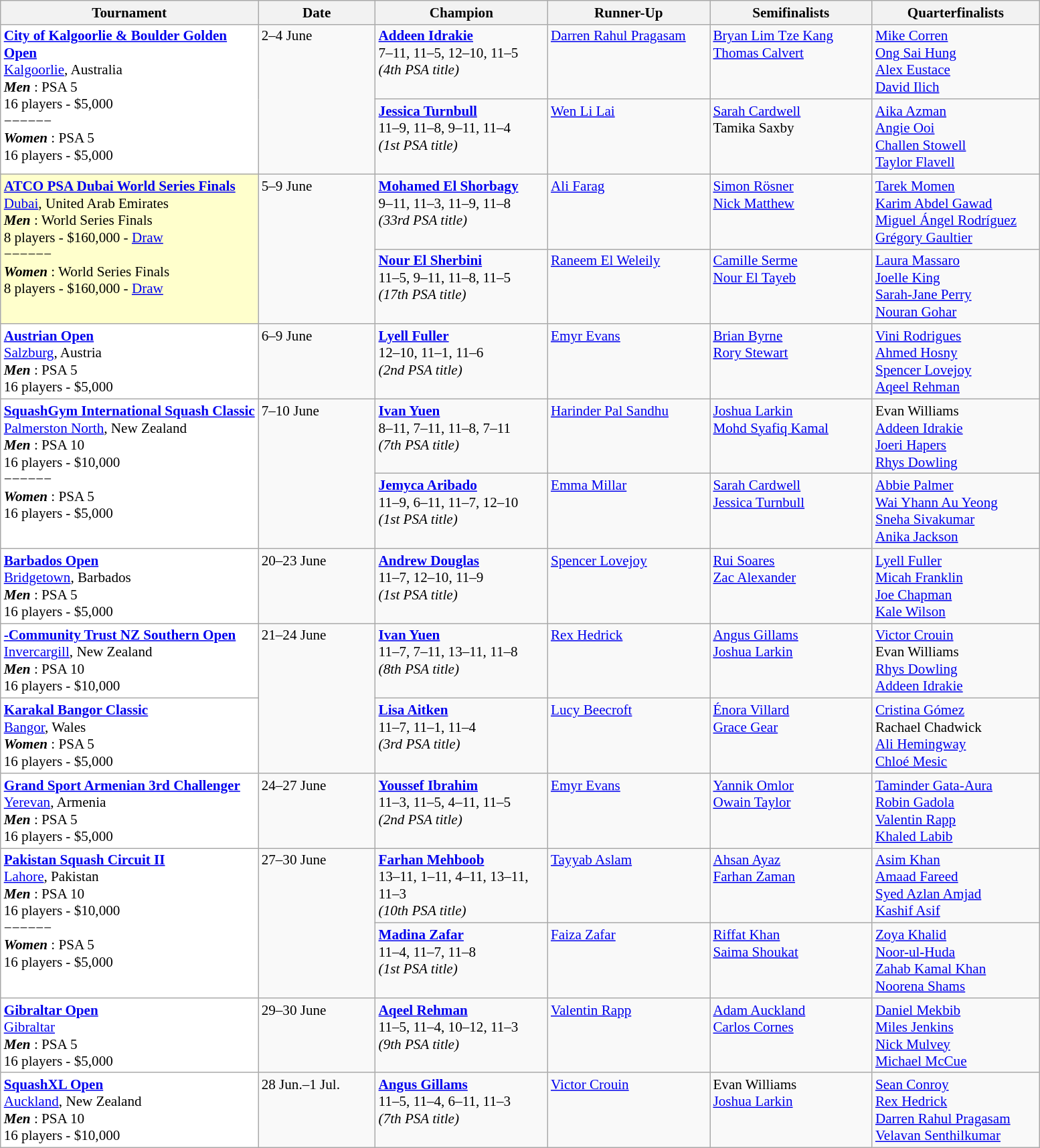<table class="wikitable" style="font-size:88%">
<tr>
<th width=250>Tournament</th>
<th width=110>Date</th>
<th width=165>Champion</th>
<th width=155>Runner-Up</th>
<th width=155>Semifinalists</th>
<th width=160>Quarterfinalists</th>
</tr>
<tr valign=top>
<td rowspan=2 style="background:#fff;"><strong><a href='#'>City of Kalgoorlie & Boulder Golden Open</a></strong><br> <a href='#'>Kalgoorlie</a>, Australia<br><strong> <em>Men</em> </strong>: PSA 5<br>16 players - $5,000<br>−−−−−−<br><strong> <em>Women</em> </strong>: PSA 5<br>16 players - $5,000</td>
<td rowspan=2>2–4 June</td>
<td> <strong><a href='#'>Addeen Idrakie</a></strong><br>7–11, 11–5, 12–10, 11–5<br><em>(4th PSA title)</em></td>
<td> <a href='#'>Darren Rahul Pragasam</a></td>
<td> <a href='#'>Bryan Lim Tze Kang</a><br> <a href='#'>Thomas Calvert</a></td>
<td> <a href='#'>Mike Corren</a><br> <a href='#'>Ong Sai Hung</a><br> <a href='#'>Alex Eustace</a><br> <a href='#'>David Ilich</a></td>
</tr>
<tr valign=top>
<td> <strong><a href='#'>Jessica Turnbull</a></strong><br>11–9, 11–8, 9–11, 11–4<br><em>(1st PSA title)</em></td>
<td> <a href='#'>Wen Li Lai</a></td>
<td> <a href='#'>Sarah Cardwell</a><br> Tamika Saxby</td>
<td> <a href='#'>Aika Azman</a><br> <a href='#'>Angie Ooi</a><br> <a href='#'>Challen Stowell</a><br> <a href='#'>Taylor Flavell</a></td>
</tr>
<tr valign=top>
<td rowspan=2 style="background:#ffc;"><strong><a href='#'>ATCO PSA Dubai World Series Finals</a></strong><br> <a href='#'>Dubai</a>, United Arab Emirates<br><strong> <em>Men</em> </strong>: World Series Finals<br>8 players - $160,000 - <a href='#'>Draw</a><br>−−−−−−<br><strong> <em>Women</em> </strong>: World Series Finals<br>8 players - $160,000 - <a href='#'>Draw</a></td>
<td rowspan=2>5–9 June</td>
<td> <strong><a href='#'>Mohamed El Shorbagy</a></strong><br>9–11, 11–3, 11–9, 11–8<br><em>(33rd PSA title)</em></td>
<td> <a href='#'>Ali Farag</a></td>
<td> <a href='#'>Simon Rösner</a><br> <a href='#'>Nick Matthew</a></td>
<td> <a href='#'>Tarek Momen</a><br> <a href='#'>Karim Abdel Gawad</a><br> <a href='#'>Miguel Ángel Rodríguez</a><br> <a href='#'>Grégory Gaultier</a></td>
</tr>
<tr valign=top>
<td> <strong><a href='#'>Nour El Sherbini</a></strong><br>11–5, 9–11, 11–8, 11–5<br><em>(17th PSA title)</em></td>
<td> <a href='#'>Raneem El Weleily</a></td>
<td> <a href='#'>Camille Serme</a><br> <a href='#'>Nour El Tayeb</a></td>
<td> <a href='#'>Laura Massaro</a><br> <a href='#'>Joelle King</a><br> <a href='#'>Sarah-Jane Perry</a><br> <a href='#'>Nouran Gohar</a></td>
</tr>
<tr valign=top>
<td style="background:#fff;"><strong><a href='#'>Austrian Open</a></strong><br> <a href='#'>Salzburg</a>, Austria<br><strong> <em>Men</em> </strong>: PSA 5<br>16 players - $5,000</td>
<td>6–9 June</td>
<td> <strong><a href='#'>Lyell Fuller</a></strong><br>12–10, 11–1, 11–6<br><em>(2nd PSA title)</em></td>
<td> <a href='#'>Emyr Evans</a></td>
<td> <a href='#'>Brian Byrne</a><br> <a href='#'>Rory Stewart</a></td>
<td> <a href='#'>Vini Rodrigues</a><br> <a href='#'>Ahmed Hosny</a><br> <a href='#'>Spencer Lovejoy</a><br> <a href='#'>Aqeel Rehman</a></td>
</tr>
<tr valign=top>
<td rowspan=2 style="background:#fff;"><strong><a href='#'>SquashGym International Squash Classic</a></strong><br> <a href='#'>Palmerston North</a>, New Zealand<br><strong> <em>Men</em> </strong>: PSA 10<br>16 players - $10,000<br>−−−−−−<br><strong> <em>Women</em> </strong>: PSA 5<br>16 players - $5,000</td>
<td rowspan=2>7–10 June</td>
<td> <strong><a href='#'>Ivan Yuen</a></strong><br>8–11, 7–11, 11–8, 7–11<br><em>(7th PSA title)</em></td>
<td> <a href='#'>Harinder Pal Sandhu</a></td>
<td> <a href='#'>Joshua Larkin</a><br> <a href='#'>Mohd Syafiq Kamal</a></td>
<td> Evan Williams<br> <a href='#'>Addeen Idrakie</a><br> <a href='#'>Joeri Hapers</a><br> <a href='#'>Rhys Dowling</a></td>
</tr>
<tr valign=top>
<td> <strong><a href='#'>Jemyca Aribado</a></strong><br>11–9, 6–11, 11–7, 12–10<br><em>(1st PSA title)</em></td>
<td> <a href='#'>Emma Millar</a></td>
<td> <a href='#'>Sarah Cardwell</a><br> <a href='#'>Jessica Turnbull</a></td>
<td> <a href='#'>Abbie Palmer</a><br> <a href='#'>Wai Yhann Au Yeong</a><br> <a href='#'>Sneha Sivakumar</a><br> <a href='#'>Anika Jackson</a></td>
</tr>
<tr valign=top>
<td style="background:#fff;"><strong><a href='#'> Barbados Open</a></strong><br> <a href='#'>Bridgetown</a>, Barbados<br><strong> <em>Men</em> </strong>: PSA 5<br>16 players - $5,000</td>
<td>20–23 June</td>
<td> <strong><a href='#'>Andrew Douglas</a></strong><br>11–7, 12–10, 11–9<br><em>(1st PSA title)</em></td>
<td> <a href='#'>Spencer Lovejoy</a></td>
<td> <a href='#'>Rui Soares</a><br> <a href='#'>Zac Alexander</a></td>
<td> <a href='#'>Lyell Fuller</a><br> <a href='#'>Micah Franklin</a><br> <a href='#'>Joe Chapman</a><br> <a href='#'>Kale Wilson</a></td>
</tr>
<tr valign=top>
<td style="background:#fff;"><strong><a href='#'>-Community Trust NZ Southern Open</a></strong><br> <a href='#'>Invercargill</a>, New Zealand<br><strong> <em>Men</em> </strong>: PSA 10<br>16 players - $10,000</td>
<td rowspan=2>21–24 June</td>
<td> <strong><a href='#'>Ivan Yuen</a></strong><br>11–7, 7–11, 13–11, 11–8<br><em>(8th PSA title)</em></td>
<td> <a href='#'>Rex Hedrick</a></td>
<td> <a href='#'>Angus Gillams</a><br> <a href='#'>Joshua Larkin</a></td>
<td> <a href='#'>Victor Crouin</a><br> Evan Williams<br> <a href='#'>Rhys Dowling</a><br> <a href='#'>Addeen Idrakie</a></td>
</tr>
<tr valign=top>
<td style="background:#fff;"><strong><a href='#'>Karakal Bangor Classic</a></strong><br> <a href='#'>Bangor</a>, Wales<br><strong> <em>Women</em> </strong>: PSA 5<br>16 players - $5,000</td>
<td> <strong><a href='#'>Lisa Aitken</a></strong><br>11–7, 11–1, 11–4<br><em>(3rd PSA title)</em></td>
<td> <a href='#'>Lucy Beecroft</a></td>
<td> <a href='#'>Énora Villard</a><br> <a href='#'>Grace Gear</a></td>
<td> <a href='#'>Cristina Gómez</a><br> Rachael Chadwick<br> <a href='#'>Ali Hemingway</a><br> <a href='#'>Chloé Mesic</a></td>
</tr>
<tr valign=top>
<td style="background:#fff;"><strong><a href='#'>Grand Sport Armenian 3rd Challenger</a></strong><br> <a href='#'>Yerevan</a>, Armenia<br><strong> <em>Men</em> </strong>: PSA 5<br>16 players - $5,000</td>
<td>24–27 June</td>
<td> <strong><a href='#'>Youssef Ibrahim</a></strong><br>11–3, 11–5, 4–11, 11–5<br><em>(2nd PSA title)</em></td>
<td> <a href='#'>Emyr Evans</a></td>
<td> <a href='#'>Yannik Omlor</a><br> <a href='#'>Owain Taylor</a></td>
<td> <a href='#'>Taminder Gata-Aura</a><br> <a href='#'>Robin Gadola</a><br> <a href='#'>Valentin Rapp</a><br> <a href='#'>Khaled Labib</a></td>
</tr>
<tr valign=top>
<td rowspan=2 style="background:#fff;"><strong><a href='#'> Pakistan Squash Circuit II</a></strong><br> <a href='#'>Lahore</a>, Pakistan<br><strong> <em>Men</em> </strong>: PSA 10<br>16 players - $10,000<br>−−−−−−<br><strong> <em>Women</em> </strong>: PSA 5<br>16 players - $5,000</td>
<td rowspan=2>27–30 June</td>
<td> <strong><a href='#'>Farhan Mehboob</a></strong><br>13–11, 1–11, 4–11, 13–11, 11–3<br><em>(10th PSA title)</em></td>
<td> <a href='#'>Tayyab Aslam</a></td>
<td> <a href='#'>Ahsan Ayaz</a><br> <a href='#'>Farhan Zaman</a></td>
<td> <a href='#'>Asim Khan</a><br> <a href='#'>Amaad Fareed</a><br> <a href='#'>Syed Azlan Amjad</a><br> <a href='#'>Kashif Asif</a></td>
</tr>
<tr valign=top>
<td> <strong><a href='#'>Madina Zafar</a></strong><br>11–4, 11–7, 11–8<br><em>(1st PSA title)</em></td>
<td> <a href='#'>Faiza Zafar</a></td>
<td> <a href='#'>Riffat Khan</a><br> <a href='#'>Saima Shoukat</a></td>
<td> <a href='#'>Zoya Khalid</a><br> <a href='#'>Noor-ul-Huda</a><br> <a href='#'>Zahab Kamal Khan</a><br> <a href='#'>Noorena Shams</a></td>
</tr>
<tr valign=top>
<td style="background:#fff;"><strong><a href='#'>Gibraltar Open</a></strong><br> <a href='#'>Gibraltar</a><br><strong> <em>Men</em> </strong>: PSA 5<br>16 players - $5,000</td>
<td>29–30 June</td>
<td> <strong><a href='#'>Aqeel Rehman</a></strong><br>11–5, 11–4, 10–12, 11–3<br><em>(9th PSA title)</em></td>
<td> <a href='#'>Valentin Rapp</a></td>
<td> <a href='#'>Adam Auckland</a><br> <a href='#'>Carlos Cornes</a></td>
<td> <a href='#'>Daniel Mekbib</a><br> <a href='#'>Miles Jenkins</a><br> <a href='#'>Nick Mulvey</a><br> <a href='#'>Michael McCue</a></td>
</tr>
<tr valign=top>
<td style="background:#fff;"><strong><a href='#'>SquashXL Open</a></strong><br> <a href='#'>Auckland</a>, New Zealand<br><strong> <em>Men</em> </strong>: PSA 10<br>16 players - $10,000</td>
<td>28 Jun.–1 Jul.</td>
<td> <strong><a href='#'>Angus Gillams</a></strong><br>11–5, 11–4, 6–11, 11–3<br><em>(7th PSA title)</em></td>
<td> <a href='#'>Victor Crouin</a></td>
<td> Evan Williams<br> <a href='#'>Joshua Larkin</a></td>
<td> <a href='#'>Sean Conroy</a><br> <a href='#'>Rex Hedrick</a><br> <a href='#'>Darren Rahul Pragasam</a><br> <a href='#'>Velavan Senthilkumar</a></td>
</tr>
</table>
